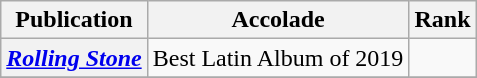<table class="sortable wikitable plainrowheaders">
<tr>
<th scope="col">Publication</th>
<th scope="col">Accolade</th>
<th scope="col">Rank</th>
</tr>
<tr>
<th scope="row"><em><a href='#'>Rolling Stone</a></em></th>
<td>Best Latin Album of 2019</td>
<td></td>
</tr>
<tr>
</tr>
</table>
